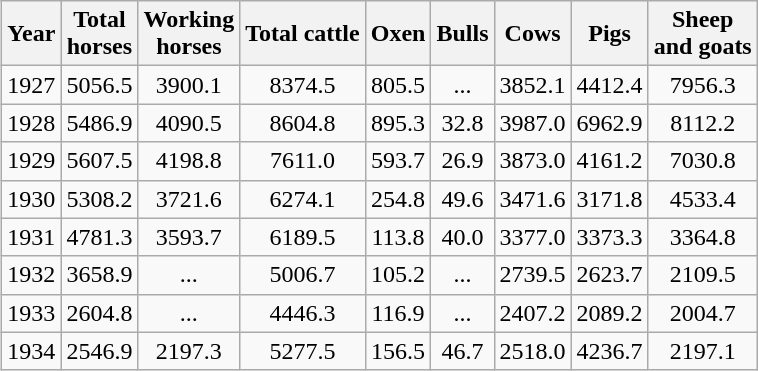<table class="wikitable" style="float:right; margin:1em auto 1.5em 2.5em;text-align:center;">
<tr>
<th>Year</th>
<th>Total<br>horses</th>
<th>Working<br>horses</th>
<th>Total cattle</th>
<th>Oxen</th>
<th>Bulls</th>
<th>Cows</th>
<th>Pigs</th>
<th>Sheep<br>and goats</th>
</tr>
<tr>
<td>1927</td>
<td>5056.5</td>
<td>3900.1</td>
<td>8374.5</td>
<td>805.5</td>
<td>...</td>
<td>3852.1</td>
<td>4412.4</td>
<td>7956.3</td>
</tr>
<tr>
<td>1928</td>
<td>5486.9</td>
<td>4090.5</td>
<td>8604.8</td>
<td>895.3</td>
<td>32.8</td>
<td>3987.0</td>
<td>6962.9</td>
<td>8112.2</td>
</tr>
<tr>
<td>1929</td>
<td>5607.5</td>
<td>4198.8</td>
<td>7611.0</td>
<td>593.7</td>
<td>26.9</td>
<td>3873.0</td>
<td>4161.2</td>
<td>7030.8</td>
</tr>
<tr>
<td>1930</td>
<td>5308.2</td>
<td>3721.6</td>
<td>6274.1</td>
<td>254.8</td>
<td>49.6</td>
<td>3471.6</td>
<td>3171.8</td>
<td>4533.4</td>
</tr>
<tr>
<td>1931</td>
<td>4781.3</td>
<td>3593.7</td>
<td>6189.5</td>
<td>113.8</td>
<td>40.0</td>
<td>3377.0</td>
<td>3373.3</td>
<td>3364.8</td>
</tr>
<tr>
<td>1932</td>
<td>3658.9</td>
<td>...</td>
<td>5006.7</td>
<td>105.2</td>
<td>...</td>
<td>2739.5</td>
<td>2623.7</td>
<td>2109.5</td>
</tr>
<tr>
<td>1933</td>
<td>2604.8</td>
<td>...</td>
<td>4446.3</td>
<td>116.9</td>
<td>...</td>
<td>2407.2</td>
<td>2089.2</td>
<td>2004.7</td>
</tr>
<tr>
<td>1934</td>
<td>2546.9</td>
<td>2197.3</td>
<td>5277.5</td>
<td>156.5</td>
<td>46.7</td>
<td>2518.0</td>
<td>4236.7</td>
<td>2197.1</td>
</tr>
</table>
